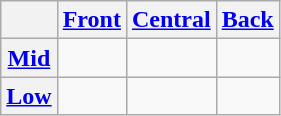<table class="wikitable" style="text-align:center;">
<tr>
<th rowspan="1"></th>
<th colspan="1"><a href='#'>Front</a></th>
<th colspan="1"><a href='#'>Central</a></th>
<th colspan="1"><a href='#'>Back</a></th>
</tr>
<tr>
<th><a href='#'>Mid</a></th>
<td></td>
<td></td>
<td></td>
</tr>
<tr>
<th><a href='#'>Low</a></th>
<td></td>
<td></td>
<td></td>
</tr>
</table>
